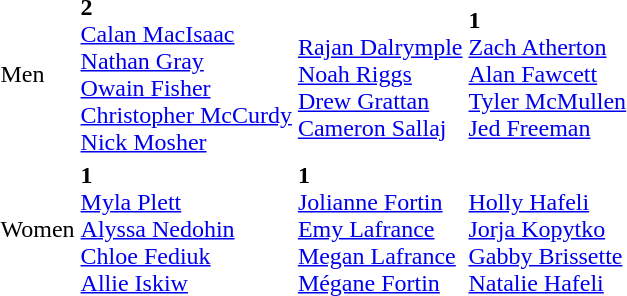<table>
<tr>
<td>Men</td>
<td><strong> 2</strong><br><a href='#'>Calan MacIsaac</a><br><a href='#'>Nathan Gray</a><br><a href='#'>Owain Fisher</a><br><a href='#'>Christopher McCurdy</a><br><a href='#'>Nick Mosher</a></td>
<td><strong></strong><br><a href='#'>Rajan Dalrymple</a><br><a href='#'>Noah Riggs</a><br><a href='#'>Drew Grattan</a><br><a href='#'>Cameron Sallaj</a></td>
<td><strong> 1</strong><br><a href='#'>Zach Atherton</a><br><a href='#'>Alan Fawcett</a><br><a href='#'>Tyler McMullen</a><br><a href='#'>Jed Freeman</a></td>
</tr>
<tr>
<td>Women</td>
<td><strong> 1</strong><br><a href='#'>Myla Plett</a><br><a href='#'>Alyssa Nedohin</a><br><a href='#'>Chloe Fediuk</a><br><a href='#'>Allie Iskiw</a></td>
<td><strong> 1</strong><br><a href='#'>Jolianne Fortin</a><br><a href='#'>Emy Lafrance</a><br><a href='#'>Megan Lafrance</a><br><a href='#'>Mégane Fortin</a></td>
<td><strong></strong><br><a href='#'>Holly Hafeli</a><br><a href='#'>Jorja Kopytko</a><br><a href='#'>Gabby Brissette</a><br><a href='#'>Natalie Hafeli</a></td>
</tr>
</table>
